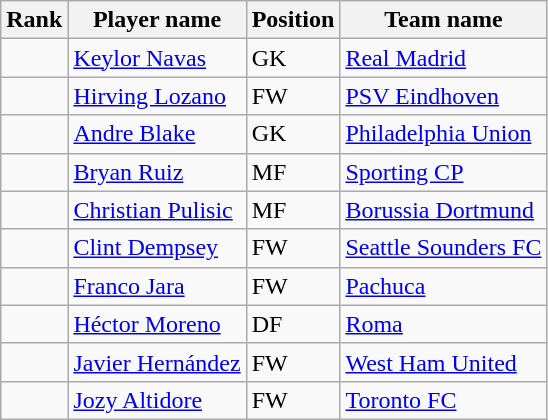<table class="wikitable">
<tr>
<th>Rank</th>
<th>Player name</th>
<th>Position</th>
<th>Team name</th>
</tr>
<tr>
<td></td>
<td> <a href='#'>Keylor Navas</a></td>
<td>GK</td>
<td> <a href='#'>Real Madrid</a></td>
</tr>
<tr>
<td></td>
<td> <a href='#'>Hirving Lozano</a></td>
<td>FW</td>
<td> <a href='#'>PSV Eindhoven</a></td>
</tr>
<tr>
<td></td>
<td> <a href='#'>Andre Blake</a></td>
<td>GK</td>
<td> <a href='#'>Philadelphia Union</a></td>
</tr>
<tr>
<td></td>
<td> <a href='#'>Bryan Ruiz</a></td>
<td>MF</td>
<td> <a href='#'>Sporting CP</a></td>
</tr>
<tr>
<td></td>
<td> <a href='#'>Christian Pulisic</a></td>
<td>MF</td>
<td> <a href='#'>Borussia Dortmund</a></td>
</tr>
<tr>
<td></td>
<td> <a href='#'>Clint Dempsey</a></td>
<td>FW</td>
<td> <a href='#'>Seattle Sounders FC</a></td>
</tr>
<tr>
<td></td>
<td> <a href='#'>Franco Jara</a></td>
<td>FW</td>
<td> <a href='#'>Pachuca</a></td>
</tr>
<tr>
<td></td>
<td> <a href='#'>Héctor Moreno</a></td>
<td>DF</td>
<td> <a href='#'>Roma</a></td>
</tr>
<tr>
<td></td>
<td> <a href='#'>Javier Hernández</a></td>
<td>FW</td>
<td> <a href='#'>West Ham United</a></td>
</tr>
<tr>
<td></td>
<td> <a href='#'>Jozy Altidore</a></td>
<td>FW</td>
<td> <a href='#'>Toronto FC</a></td>
</tr>
</table>
